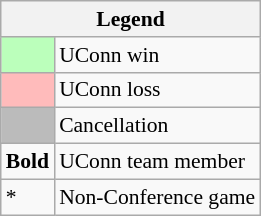<table class="wikitable" style="font-size:90%">
<tr>
<th colspan=2>Legend</th>
</tr>
<tr>
<td style="background:#bfb;"> </td>
<td>UConn win</td>
</tr>
<tr>
<td style="background:#fbb;"> </td>
<td>UConn loss</td>
</tr>
<tr>
<td style="background:#bbb;"> </td>
<td>Cancellation</td>
</tr>
<tr>
<td><strong>Bold</strong></td>
<td>UConn team member</td>
</tr>
<tr>
<td>*</td>
<td>Non-Conference game</td>
</tr>
</table>
